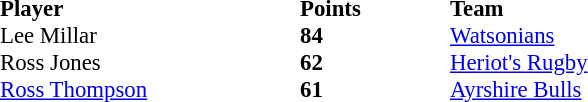<table style="font-size: 95%" cellspacing="0" cellpadding="0">
<tr>
<th style="width:200px;" align="left">Player</th>
<th width="100" align="left">Points</th>
<th style="width:150px;" align="left">Team</th>
</tr>
<tr>
<td> Lee Millar</td>
<td><strong>84</strong></td>
<td><a href='#'>Watsonians</a></td>
</tr>
<tr>
<td> Ross Jones</td>
<td><strong>62</strong></td>
<td><a href='#'>Heriot's Rugby</a></td>
</tr>
<tr>
<td> <a href='#'>Ross Thompson</a></td>
<td><strong>61</strong></td>
<td><a href='#'>Ayrshire Bulls</a></td>
</tr>
</table>
